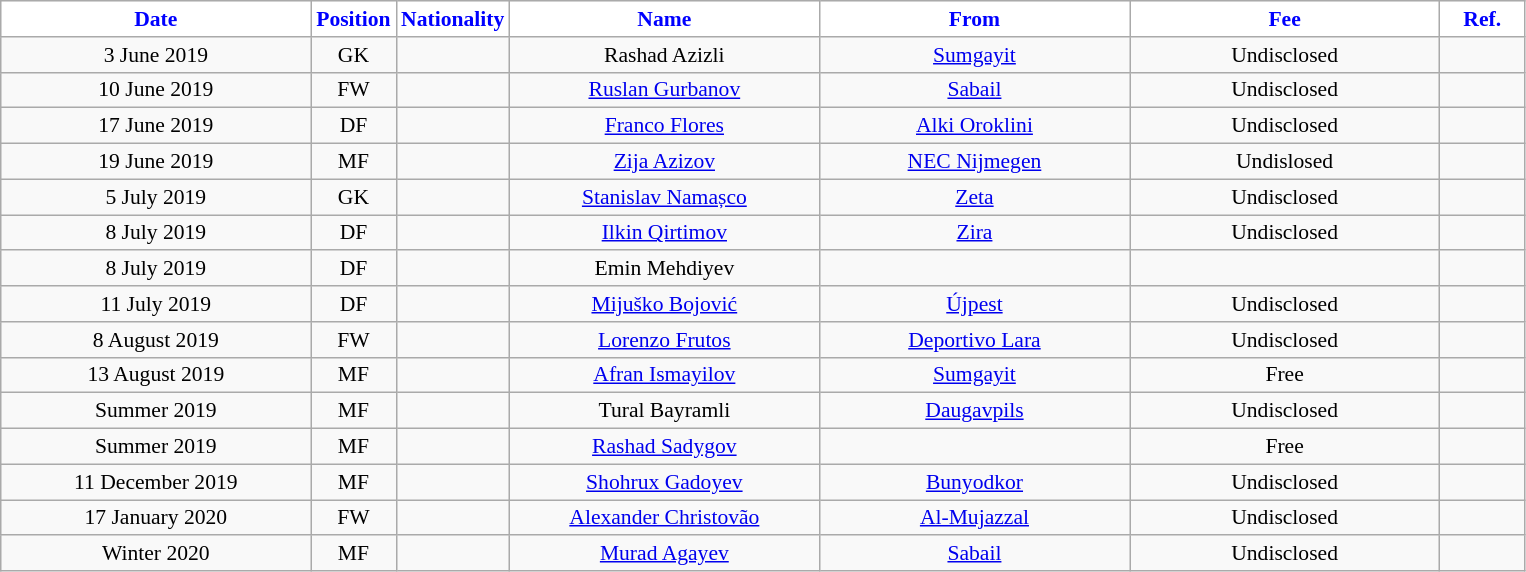<table class="wikitable"  style="text-align:center; font-size:90%; ">
<tr>
<th style="background:white; color:blue; width:200px;">Date</th>
<th style="background:white; color:blue; width:50px;">Position</th>
<th style="background:white; color:blue; width:50px;">Nationality</th>
<th style="background:white; color:blue; width:200px;">Name</th>
<th style="background:white; color:blue; width:200px;">From</th>
<th style="background:white; color:blue; width:200px;">Fee</th>
<th style="background:white; color:blue; width:50px;">Ref.</th>
</tr>
<tr>
<td>3 June 2019</td>
<td>GK</td>
<td></td>
<td>Rashad Azizli</td>
<td><a href='#'>Sumgayit</a></td>
<td>Undisclosed</td>
<td></td>
</tr>
<tr>
<td>10 June 2019</td>
<td>FW</td>
<td></td>
<td><a href='#'>Ruslan Gurbanov</a></td>
<td><a href='#'>Sabail</a></td>
<td>Undisclosed</td>
<td></td>
</tr>
<tr>
<td>17 June 2019</td>
<td>DF</td>
<td></td>
<td><a href='#'>Franco Flores</a></td>
<td><a href='#'>Alki Oroklini</a></td>
<td>Undisclosed</td>
<td></td>
</tr>
<tr>
<td>19 June 2019</td>
<td>MF</td>
<td></td>
<td><a href='#'>Zija Azizov</a></td>
<td><a href='#'>NEC Nijmegen</a></td>
<td>Undislosed</td>
<td></td>
</tr>
<tr>
<td>5 July 2019</td>
<td>GK</td>
<td></td>
<td><a href='#'>Stanislav Namașco</a></td>
<td><a href='#'>Zeta</a></td>
<td>Undisclosed</td>
<td></td>
</tr>
<tr>
<td>8 July 2019</td>
<td>DF</td>
<td></td>
<td><a href='#'>Ilkin Qirtimov</a></td>
<td><a href='#'>Zira</a></td>
<td>Undisclosed</td>
<td></td>
</tr>
<tr>
<td>8 July 2019</td>
<td>DF</td>
<td></td>
<td>Emin Mehdiyev</td>
<td></td>
<td></td>
<td></td>
</tr>
<tr>
<td>11 July 2019</td>
<td>DF</td>
<td></td>
<td><a href='#'>Mijuško Bojović</a></td>
<td><a href='#'>Újpest</a></td>
<td>Undisclosed</td>
<td></td>
</tr>
<tr>
<td>8 August 2019</td>
<td>FW</td>
<td></td>
<td><a href='#'>Lorenzo Frutos</a></td>
<td><a href='#'>Deportivo Lara</a></td>
<td>Undisclosed</td>
<td></td>
</tr>
<tr>
<td>13 August 2019</td>
<td>MF</td>
<td></td>
<td><a href='#'>Afran Ismayilov</a></td>
<td><a href='#'>Sumgayit</a></td>
<td>Free</td>
<td></td>
</tr>
<tr>
<td>Summer 2019</td>
<td>MF</td>
<td></td>
<td>Tural Bayramli</td>
<td><a href='#'>Daugavpils</a></td>
<td>Undisclosed</td>
<td></td>
</tr>
<tr>
<td>Summer 2019</td>
<td>MF</td>
<td></td>
<td><a href='#'>Rashad Sadygov</a></td>
<td></td>
<td>Free</td>
<td></td>
</tr>
<tr>
<td>11 December 2019</td>
<td>MF</td>
<td></td>
<td><a href='#'>Shohrux Gadoyev</a></td>
<td><a href='#'>Bunyodkor</a></td>
<td>Undisclosed</td>
<td></td>
</tr>
<tr>
<td>17 January 2020</td>
<td>FW</td>
<td></td>
<td><a href='#'>Alexander Christovão</a></td>
<td><a href='#'>Al-Mujazzal</a></td>
<td>Undisclosed</td>
<td></td>
</tr>
<tr>
<td>Winter 2020</td>
<td>MF</td>
<td></td>
<td><a href='#'>Murad Agayev</a></td>
<td><a href='#'>Sabail</a></td>
<td>Undisclosed</td>
<td></td>
</tr>
</table>
